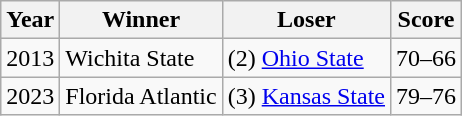<table class="wikitable">
<tr>
<th>Year</th>
<th>Winner</th>
<th>Loser</th>
<th>Score</th>
</tr>
<tr>
<td>2013</td>
<td>Wichita State</td>
<td>(2) <a href='#'>Ohio State</a></td>
<td>70–66</td>
</tr>
<tr>
<td>2023</td>
<td>Florida Atlantic</td>
<td>(3) <a href='#'>Kansas State</a></td>
<td>79–76</td>
</tr>
</table>
